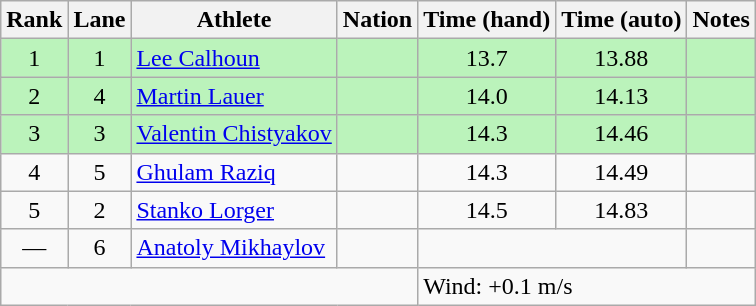<table class="wikitable sortable" style="text-align:center">
<tr>
<th>Rank</th>
<th>Lane</th>
<th>Athlete</th>
<th>Nation</th>
<th>Time (hand)</th>
<th>Time (auto)</th>
<th>Notes</th>
</tr>
<tr bgcolor=bbf3bb>
<td>1</td>
<td>1</td>
<td align=left><a href='#'>Lee Calhoun</a></td>
<td align=left></td>
<td>13.7</td>
<td>13.88</td>
<td></td>
</tr>
<tr bgcolor=bbf3bb>
<td>2</td>
<td>4</td>
<td align=left><a href='#'>Martin Lauer</a></td>
<td align=left></td>
<td>14.0</td>
<td>14.13</td>
<td></td>
</tr>
<tr bgcolor=bbf3bb>
<td>3</td>
<td>3</td>
<td align=left><a href='#'>Valentin Chistyakov</a></td>
<td align=left></td>
<td>14.3</td>
<td>14.46</td>
<td></td>
</tr>
<tr>
<td>4</td>
<td>5</td>
<td align=left><a href='#'>Ghulam Raziq</a></td>
<td align=left></td>
<td>14.3</td>
<td>14.49</td>
<td></td>
</tr>
<tr>
<td>5</td>
<td>2</td>
<td align=left><a href='#'>Stanko Lorger</a></td>
<td align=left></td>
<td>14.5</td>
<td>14.83</td>
<td></td>
</tr>
<tr>
<td data-sort-value=6>—</td>
<td>6</td>
<td align=left><a href='#'>Anatoly Mikhaylov</a></td>
<td align=left></td>
<td colspan=2></td>
<td></td>
</tr>
<tr class="sortbottom">
<td colspan=4></td>
<td colspan="3" style="text-align:left;">Wind: +0.1 m/s</td>
</tr>
</table>
